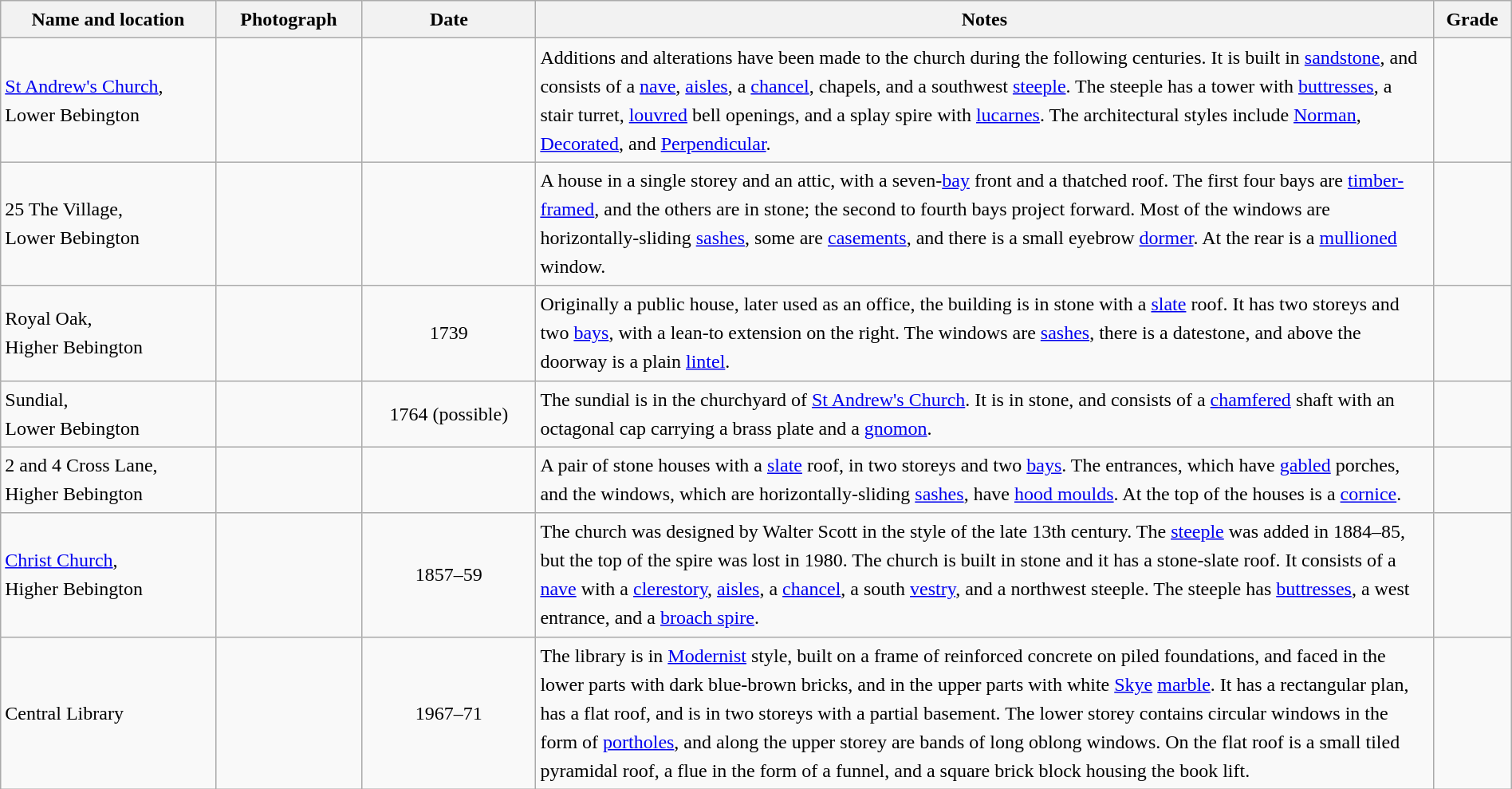<table class="wikitable sortable plainrowheaders" style="width:100%;border:0px;text-align:left;line-height:150%;">
<tr>
<th scope="col"  style="width:150px">Name and location</th>
<th scope="col"  style="width:100px" class="unsortable">Photograph</th>
<th scope="col"  style="width:120px">Date</th>
<th scope="col"  style="width:650px" class="unsortable">Notes</th>
<th scope="col"  style="width:50px">Grade</th>
</tr>
<tr>
<td><a href='#'>St Andrew's Church</a>,<br>Lower Bebington<br><small></small></td>
<td></td>
<td align="center"></td>
<td>Additions and alterations have been made to the church during the following centuries.  It is built in <a href='#'>sandstone</a>, and consists of a <a href='#'>nave</a>, <a href='#'>aisles</a>, a <a href='#'>chancel</a>, chapels, and a southwest <a href='#'>steeple</a>.  The steeple has a tower with <a href='#'>buttresses</a>, a stair turret, <a href='#'>louvred</a> bell openings, and a splay spire with <a href='#'>lucarnes</a>.  The architectural styles include <a href='#'>Norman</a>, <a href='#'>Decorated</a>, and <a href='#'>Perpendicular</a>.</td>
<td align="center" ></td>
</tr>
<tr>
<td>25 The Village,<br>Lower Bebington<br><small></small></td>
<td></td>
<td align="center"></td>
<td>A house in a single storey and an attic, with a seven-<a href='#'>bay</a> front and a thatched roof.  The first four bays are <a href='#'>timber-framed</a>, and the others are in stone; the second to fourth bays project forward.  Most of the windows are horizontally-sliding <a href='#'>sashes</a>, some are <a href='#'>casements</a>, and there is a small eyebrow <a href='#'>dormer</a>.  At the rear is a <a href='#'>mullioned</a> window.</td>
<td align="center" ></td>
</tr>
<tr>
<td>Royal Oak,<br>Higher Bebington<br><small></small></td>
<td></td>
<td align="center">1739</td>
<td>Originally a public house, later used as an office, the building is in stone with a <a href='#'>slate</a> roof.  It has two storeys and two <a href='#'>bays</a>, with a lean-to extension on the right.  The windows are <a href='#'>sashes</a>, there is a datestone, and above the doorway is a plain <a href='#'>lintel</a>.</td>
<td align="center" ></td>
</tr>
<tr>
<td>Sundial,<br>Lower Bebington<br><small></small></td>
<td></td>
<td align="center">1764 (possible)</td>
<td>The sundial is in the churchyard of <a href='#'>St Andrew's Church</a>.  It is in stone, and consists of a <a href='#'>chamfered</a> shaft with an octagonal cap carrying a brass plate and a <a href='#'>gnomon</a>.</td>
<td align="center" ></td>
</tr>
<tr>
<td>2 and 4 Cross Lane,<br>Higher Bebington<br><small></small></td>
<td></td>
<td align="center"></td>
<td>A pair of stone houses with a <a href='#'>slate</a> roof, in two storeys and two <a href='#'>bays</a>.  The entrances, which have <a href='#'>gabled</a> porches, and the windows, which are horizontally-sliding <a href='#'>sashes</a>, have <a href='#'>hood moulds</a>.  At the top of the houses is a <a href='#'>cornice</a>.</td>
<td align="center" ></td>
</tr>
<tr>
<td><a href='#'>Christ Church</a>,<br>Higher Bebington<br><small></small></td>
<td></td>
<td align="center">1857–59</td>
<td>The church was designed by Walter Scott in the style of the late 13th century.  The <a href='#'>steeple</a> was added in 1884–85, but the top of the spire was lost in 1980.  The church is built in stone and it has a stone-slate roof.  It consists of a <a href='#'>nave</a> with a <a href='#'>clerestory</a>, <a href='#'>aisles</a>, a <a href='#'>chancel</a>, a south <a href='#'>vestry</a>, and a northwest steeple.  The steeple has <a href='#'>buttresses</a>, a west entrance, and a <a href='#'>broach spire</a>.</td>
<td align="center" ></td>
</tr>
<tr>
<td>Central Library<br><small></small></td>
<td></td>
<td align="center">1967–71</td>
<td>The library is in <a href='#'>Modernist</a> style, built on a frame of reinforced concrete on piled foundations, and faced in the lower parts with dark blue-brown bricks, and in the upper parts with white <a href='#'>Skye</a> <a href='#'>marble</a>.  It has a rectangular plan, has a flat roof, and is in two storeys with a partial basement.  The lower storey contains circular windows in the form of <a href='#'>portholes</a>, and along the upper storey are bands of long oblong windows.  On the flat roof is a small tiled pyramidal roof, a flue in the form of a funnel, and a square brick block housing the book lift.</td>
<td align="center" ></td>
</tr>
<tr>
</tr>
</table>
